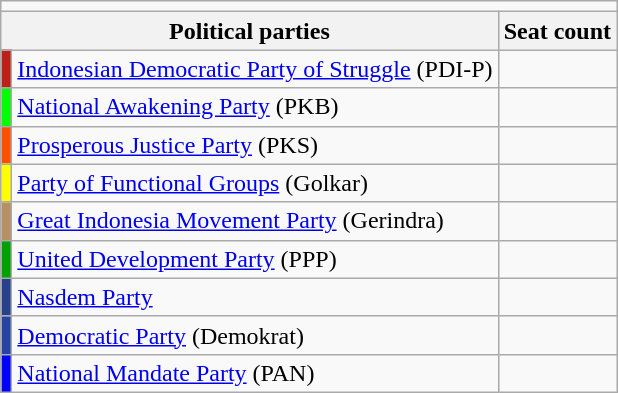<table class="wikitable">
<tr>
<td colspan="4"></td>
</tr>
<tr>
<th colspan="2">Political parties</th>
<th>Seat count</th>
</tr>
<tr>
<td bgcolor=#BD2016></td>
<td><a href='#'>Indonesian Democratic Party of Struggle</a> (PDI-P)</td>
<td></td>
</tr>
<tr>
<td bgcolor=#00FF00></td>
<td><a href='#'>National Awakening Party</a> (PKB)</td>
<td></td>
</tr>
<tr>
<td bgcolor=#FF4F00></td>
<td><a href='#'>Prosperous Justice Party</a> (PKS)</td>
<td></td>
</tr>
<tr>
<td bgcolor=#FFFF00></td>
<td><a href='#'>Party of Functional Groups</a> (Golkar)</td>
<td></td>
</tr>
<tr>
<td bgcolor=#B79164></td>
<td><a href='#'>Great Indonesia Movement Party</a> (Gerindra)</td>
<td></td>
</tr>
<tr>
<td bgcolor=#00A100></td>
<td><a href='#'>United Development Party</a> (PPP)</td>
<td></td>
</tr>
<tr>
<td bgcolor=#27408B></td>
<td><a href='#'>Nasdem Party</a></td>
<td></td>
</tr>
<tr>
<td bgcolor=#2643A3></td>
<td><a href='#'>Democratic Party</a> (Demokrat)</td>
<td></td>
</tr>
<tr>
<td bgcolor=#0000FF></td>
<td><a href='#'>National Mandate Party</a> (PAN)</td>
<td></td>
</tr>
</table>
